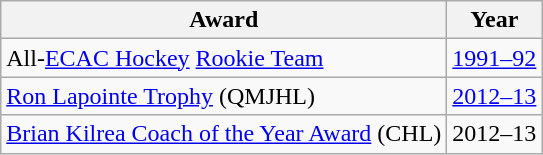<table class="wikitable">
<tr>
<th>Award</th>
<th>Year</th>
</tr>
<tr>
<td>All-<a href='#'>ECAC Hockey</a> <a href='#'>Rookie Team</a></td>
<td><a href='#'>1991–92</a></td>
</tr>
<tr>
<td><a href='#'>Ron Lapointe Trophy</a> (QMJHL)</td>
<td><a href='#'>2012–13</a></td>
</tr>
<tr>
<td><a href='#'>Brian Kilrea Coach of the Year Award</a> (CHL)</td>
<td>2012–13</td>
</tr>
</table>
